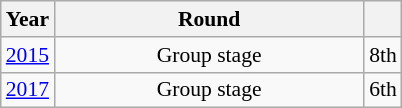<table class="wikitable" style="text-align: center; font-size:90%">
<tr>
<th>Year</th>
<th style="width:200px">Round</th>
<th></th>
</tr>
<tr>
<td><a href='#'>2015</a></td>
<td>Group stage</td>
<td>8th</td>
</tr>
<tr>
<td><a href='#'>2017</a></td>
<td>Group stage</td>
<td>6th</td>
</tr>
</table>
